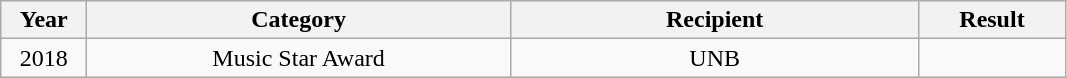<table class="wikitable" style="text-align:center">
<tr>
<th width="50">Year</th>
<th width="275">Category</th>
<th width="265">Recipient</th>
<th width="90">Result</th>
</tr>
<tr>
<td>2018</td>
<td>Music Star Award</td>
<td>UNB</td>
<td></td>
</tr>
</table>
